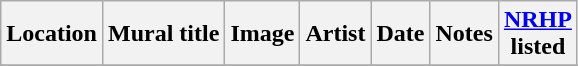<table class="wikitable sortable">
<tr>
<th>Location</th>
<th>Mural title</th>
<th>Image</th>
<th>Artist</th>
<th>Date</th>
<th>Notes</th>
<th><a href='#'>NRHP</a><br>listed</th>
</tr>
<tr>
</tr>
</table>
